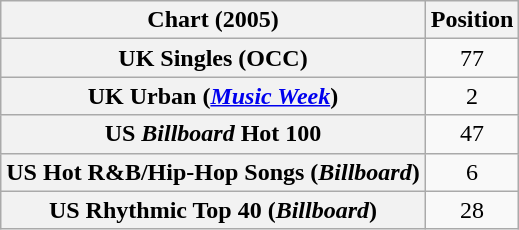<table class="wikitable sortable plainrowheaders" style="text-align:center">
<tr>
<th scope="col">Chart (2005)</th>
<th scope="col">Position</th>
</tr>
<tr>
<th scope="row">UK Singles (OCC)</th>
<td>77</td>
</tr>
<tr>
<th scope="row">UK Urban (<em><a href='#'>Music Week</a></em>)</th>
<td>2</td>
</tr>
<tr>
<th scope="row">US <em>Billboard</em> Hot 100</th>
<td>47</td>
</tr>
<tr>
<th scope="row">US Hot R&B/Hip-Hop Songs (<em>Billboard</em>)</th>
<td>6</td>
</tr>
<tr>
<th scope="row">US Rhythmic Top 40 (<em>Billboard</em>)</th>
<td>28</td>
</tr>
</table>
